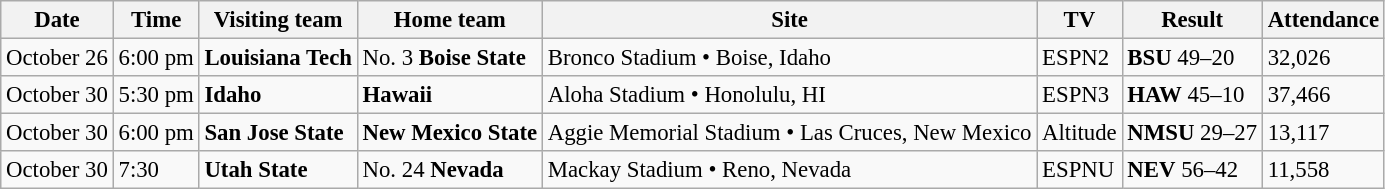<table class="wikitable" style="font-size:95%;">
<tr>
<th>Date</th>
<th>Time</th>
<th>Visiting team</th>
<th>Home team</th>
<th>Site</th>
<th>TV</th>
<th>Result</th>
<th>Attendance</th>
</tr>
<tr bgcolor=>
<td>October 26</td>
<td>6:00 pm</td>
<td><strong>Louisiana Tech</strong></td>
<td>No. 3 <strong>Boise State</strong></td>
<td>Bronco Stadium • Boise, Idaho</td>
<td>ESPN2</td>
<td><strong>BSU</strong> 49–20</td>
<td>32,026</td>
</tr>
<tr bgcolor=>
<td>October 30</td>
<td>5:30 pm</td>
<td><strong>Idaho</strong></td>
<td><strong>Hawaii</strong></td>
<td>Aloha Stadium • Honolulu, HI</td>
<td>ESPN3</td>
<td><strong>HAW</strong> 45–10</td>
<td>37,466</td>
</tr>
<tr bgcolor=>
<td>October 30</td>
<td>6:00 pm</td>
<td><strong>San Jose State</strong></td>
<td><strong>New Mexico State</strong></td>
<td>Aggie Memorial Stadium • Las Cruces, New Mexico</td>
<td>Altitude</td>
<td><strong>NMSU</strong> 29–27</td>
<td>13,117</td>
</tr>
<tr bgcolor=>
<td>October 30</td>
<td>7:30</td>
<td><strong>Utah State</strong></td>
<td>No. 24 <strong>Nevada</strong></td>
<td>Mackay Stadium • Reno, Nevada</td>
<td>ESPNU</td>
<td><strong>NEV</strong> 56–42</td>
<td>11,558</td>
</tr>
</table>
